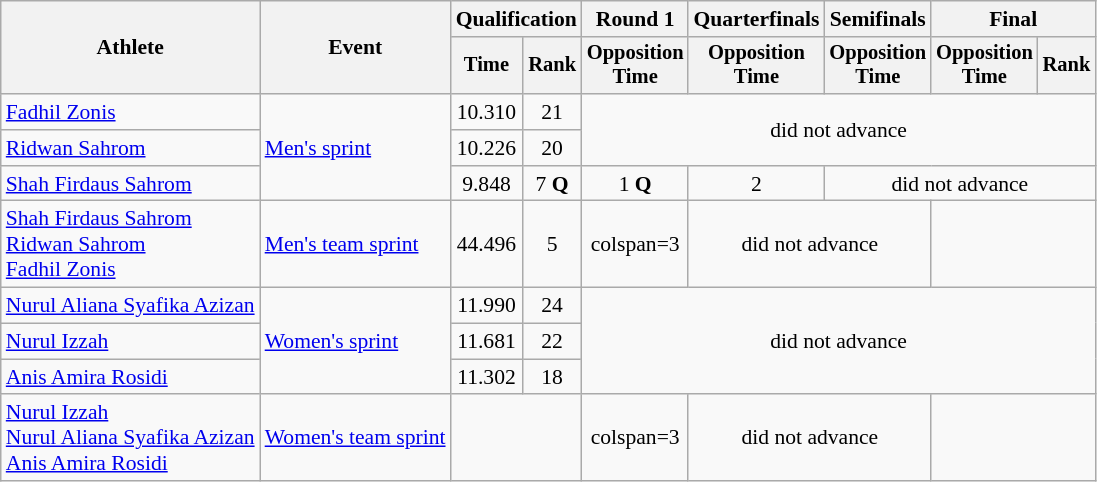<table class="wikitable" style="font-size:90%;">
<tr>
<th rowspan=2>Athlete</th>
<th rowspan=2>Event</th>
<th colspan=2>Qualification</th>
<th>Round 1</th>
<th>Quarterfinals</th>
<th>Semifinals</th>
<th colspan=2>Final</th>
</tr>
<tr style="font-size:95%">
<th>Time</th>
<th>Rank</th>
<th>Opposition<br>Time</th>
<th>Opposition<br>Time</th>
<th>Opposition<br>Time</th>
<th>Opposition<br>Time</th>
<th>Rank</th>
</tr>
<tr style="text-align:center">
<td style="text-align:left"><a href='#'>Fadhil Zonis</a></td>
<td style="text-align:left" rowspan=3><a href='#'>Men's sprint</a></td>
<td>10.310</td>
<td>21</td>
<td colspan=5 rowspan=2>did not advance</td>
</tr>
<tr style="text-align:center">
<td style="text-align:left"><a href='#'>Ridwan Sahrom</a></td>
<td>10.226</td>
<td>20</td>
</tr>
<tr style="text-align:center">
<td style="text-align:left"><a href='#'>Shah Firdaus Sahrom</a></td>
<td>9.848</td>
<td>7 <strong>Q</strong></td>
<td>1 <strong>Q</strong></td>
<td>2</td>
<td colspan=3>did not advance</td>
</tr>
<tr style="text-align:center">
<td style="text-align:left"><a href='#'>Shah Firdaus Sahrom</a><br><a href='#'>Ridwan Sahrom</a><br><a href='#'>Fadhil Zonis</a></td>
<td style="text-align:left"><a href='#'>Men's team sprint</a></td>
<td>44.496</td>
<td>5</td>
<td>colspan=3 </td>
<td colspan=2>did not advance</td>
</tr>
<tr style="text-align:center">
<td style="text-align:left"><a href='#'>Nurul Aliana Syafika Azizan</a></td>
<td style="text-align:left" rowspan=3><a href='#'>Women's sprint</a></td>
<td>11.990</td>
<td>24</td>
<td colspan=5 rowspan=3>did not advance</td>
</tr>
<tr style="text-align:center">
<td style="text-align:left"><a href='#'>Nurul Izzah</a></td>
<td>11.681</td>
<td>22</td>
</tr>
<tr style="text-align:center">
<td style="text-align:left"><a href='#'>Anis Amira Rosidi</a></td>
<td>11.302</td>
<td>18</td>
</tr>
<tr style="text-align:center">
<td style="text-align:left"><a href='#'>Nurul Izzah</a><br><a href='#'>Nurul Aliana Syafika Azizan</a><br><a href='#'>Anis Amira Rosidi</a></td>
<td style="text-align:left"><a href='#'>Women's team sprint</a></td>
<td colspan=2></td>
<td>colspan=3 </td>
<td colspan=2>did not advance</td>
</tr>
</table>
